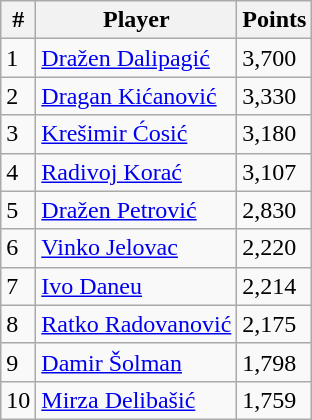<table class="wikitable sortable" style="border:1px solid #AAAAAA" style="text-align:center">
<tr>
<th>#</th>
<th>Player</th>
<th>Points</th>
</tr>
<tr k>
<td>1</td>
<td align="left"><a href='#'>Dražen Dalipagić</a></td>
<td>3,700</td>
</tr>
<tr>
<td>2</td>
<td align="left"><a href='#'>Dragan Kićanović</a></td>
<td>3,330</td>
</tr>
<tr>
<td>3</td>
<td align="left"><a href='#'>Krešimir Ćosić</a></td>
<td>3,180</td>
</tr>
<tr>
<td>4</td>
<td align="left"><a href='#'>Radivoj Korać</a></td>
<td>3,107</td>
</tr>
<tr>
<td>5</td>
<td align="left"><a href='#'>Dražen Petrović</a></td>
<td>2,830</td>
</tr>
<tr>
<td>6</td>
<td align="left"><a href='#'>Vinko Jelovac</a></td>
<td>2,220</td>
</tr>
<tr>
<td>7</td>
<td align="left"><a href='#'>Ivo Daneu</a></td>
<td>2,214</td>
</tr>
<tr>
<td>8</td>
<td align="left"><a href='#'>Ratko Radovanović</a></td>
<td>2,175</td>
</tr>
<tr>
<td>9</td>
<td align="left"><a href='#'>Damir Šolman</a></td>
<td>1,798</td>
</tr>
<tr>
<td>10</td>
<td align="left"><a href='#'>Mirza Delibašić</a></td>
<td>1,759</td>
</tr>
</table>
